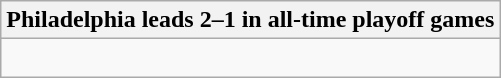<table class="wikitable collapsible collapsed">
<tr>
<th>Philadelphia leads 2–1 in all-time playoff games</th>
</tr>
<tr>
<td><br>

</td>
</tr>
</table>
